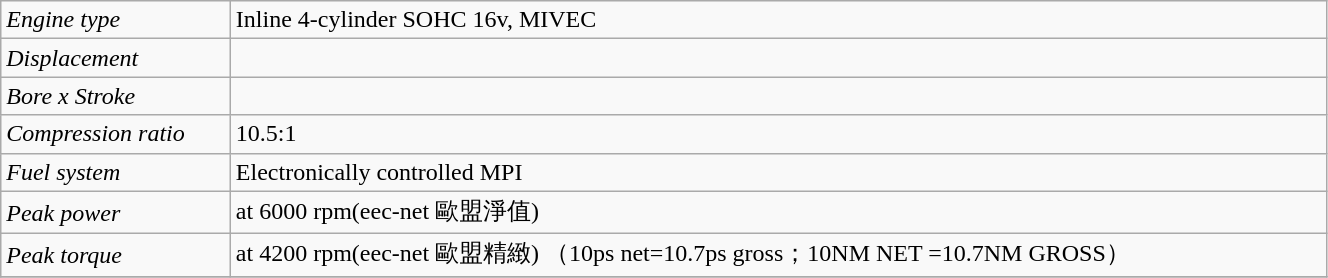<table class="wikitable" width="70%">
<tr>
<td><em>Engine type</em></td>
<td>Inline 4-cylinder SOHC 16v, MIVEC</td>
</tr>
<tr>
<td><em>Displacement</em></td>
<td></td>
</tr>
<tr>
<td><em>Bore x Stroke</em></td>
<td></td>
</tr>
<tr>
<td><em>Compression ratio</em></td>
<td>10.5:1</td>
</tr>
<tr>
<td><em>Fuel system</em></td>
<td>Electronically controlled MPI</td>
</tr>
<tr>
<td><em>Peak power</em></td>
<td> at 6000 rpm(eec-net 歐盟淨值)</td>
</tr>
<tr>
<td><em>Peak torque</em></td>
<td> at 4200 rpm(eec-net  歐盟精緻) （10ps net=10.7ps  gross；10NM  NET =10.7NM GROSS）</td>
</tr>
<tr>
</tr>
</table>
